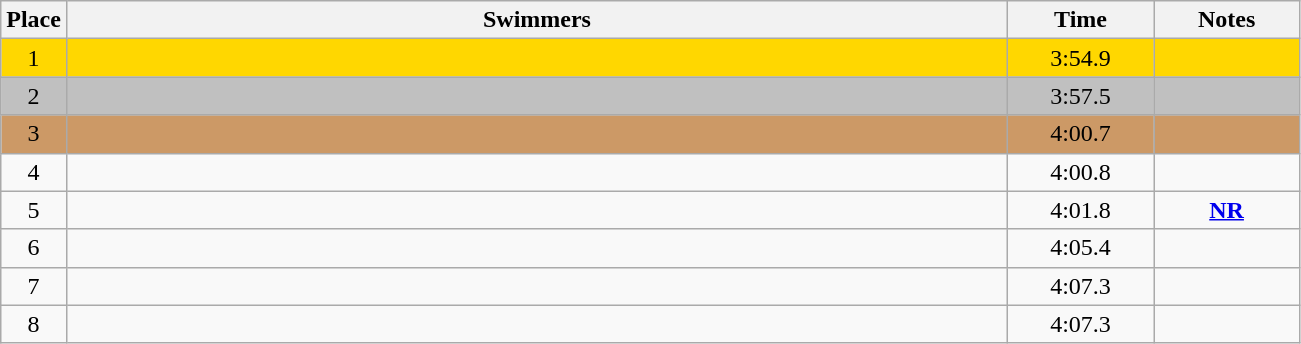<table class=wikitable style="text-align:center">
<tr>
<th>Place</th>
<th width=620>Swimmers</th>
<th width=90>Time</th>
<th width=90>Notes</th>
</tr>
<tr bgcolor=gold>
<td>1</td>
<td align=left></td>
<td>3:54.9</td>
<td></td>
</tr>
<tr bgcolor=silver>
<td>2</td>
<td align=left></td>
<td>3:57.5</td>
<td></td>
</tr>
<tr bgcolor=#cc9966>
<td>3</td>
<td align=left></td>
<td>4:00.7</td>
<td></td>
</tr>
<tr>
<td>4</td>
<td align=left></td>
<td>4:00.8</td>
<td></td>
</tr>
<tr>
<td>5</td>
<td align=left></td>
<td>4:01.8</td>
<td><strong><a href='#'>NR</a></strong></td>
</tr>
<tr>
<td>6</td>
<td align=left></td>
<td>4:05.4</td>
<td></td>
</tr>
<tr>
<td>7</td>
<td align=left></td>
<td>4:07.3</td>
<td></td>
</tr>
<tr>
<td>8</td>
<td align=left></td>
<td>4:07.3</td>
<td></td>
</tr>
</table>
